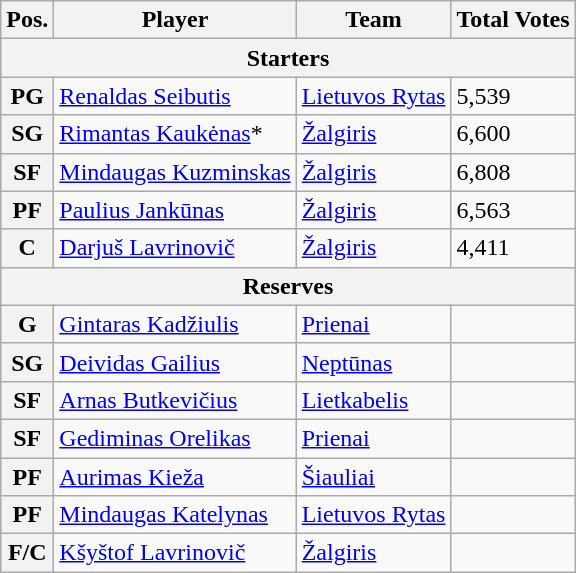<table class="wikitable">
<tr>
<th>Pos.</th>
<th>Player</th>
<th>Team</th>
<th>Total Votes</th>
</tr>
<tr>
<th colspan="4">Starters</th>
</tr>
<tr>
<th>PG</th>
<td> <a href='#'>Renaldas Seibutis</a></td>
<td><a href='#'>Lietuvos Rytas</a></td>
<td>5,539</td>
</tr>
<tr>
<th>SG</th>
<td> <a href='#'>Rimantas Kaukėnas</a>*</td>
<td><a href='#'>Žalgiris</a></td>
<td>6,600</td>
</tr>
<tr>
<th>SF</th>
<td> <a href='#'>Mindaugas Kuzminskas</a></td>
<td><a href='#'>Žalgiris</a></td>
<td>6,808</td>
</tr>
<tr>
<th>PF</th>
<td> <a href='#'>Paulius Jankūnas</a></td>
<td><a href='#'>Žalgiris</a></td>
<td>6,563</td>
</tr>
<tr>
<th>C</th>
<td> <a href='#'>Darjuš Lavrinovič</a></td>
<td><a href='#'>Žalgiris</a></td>
<td>4,411</td>
</tr>
<tr>
<th colspan="4">Reserves</th>
</tr>
<tr>
<th>G</th>
<td> <a href='#'>Gintaras Kadžiulis</a></td>
<td><a href='#'>Prienai</a></td>
<td></td>
</tr>
<tr>
<th>SG</th>
<td> <a href='#'>Deividas Gailius</a></td>
<td><a href='#'>Neptūnas</a></td>
<td></td>
</tr>
<tr>
<th>SF</th>
<td>  <a href='#'>Arnas Butkevičius</a></td>
<td><a href='#'>Lietkabelis</a></td>
<td></td>
</tr>
<tr>
<th>SF</th>
<td> <a href='#'>Gediminas Orelikas</a></td>
<td><a href='#'>Prienai</a></td>
<td></td>
</tr>
<tr>
<th>PF</th>
<td> <a href='#'>Aurimas Kieža</a></td>
<td><a href='#'>Šiauliai</a></td>
<td></td>
</tr>
<tr>
<th>PF</th>
<td> <a href='#'>Mindaugas Katelynas</a></td>
<td><a href='#'>Lietuvos Rytas</a></td>
<td></td>
</tr>
<tr>
<th>F/C</th>
<td> <a href='#'>Kšyštof Lavrinovič</a></td>
<td><a href='#'>Žalgiris</a></td>
<td></td>
</tr>
</table>
